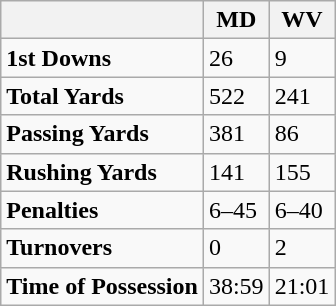<table class="wikitable">
<tr>
<th></th>
<th>MD</th>
<th>WV</th>
</tr>
<tr>
<td><strong>1st Downs</strong></td>
<td>26</td>
<td>9</td>
</tr>
<tr>
<td><strong>Total Yards</strong></td>
<td>522</td>
<td>241</td>
</tr>
<tr>
<td><strong>Passing Yards</strong></td>
<td>381</td>
<td>86</td>
</tr>
<tr>
<td><strong>Rushing Yards</strong></td>
<td>141</td>
<td>155</td>
</tr>
<tr>
<td><strong>Penalties</strong></td>
<td>6–45</td>
<td>6–40</td>
</tr>
<tr>
<td><strong>Turnovers</strong></td>
<td>0</td>
<td>2</td>
</tr>
<tr>
<td><strong>Time of Possession</strong></td>
<td>38:59</td>
<td>21:01</td>
</tr>
</table>
